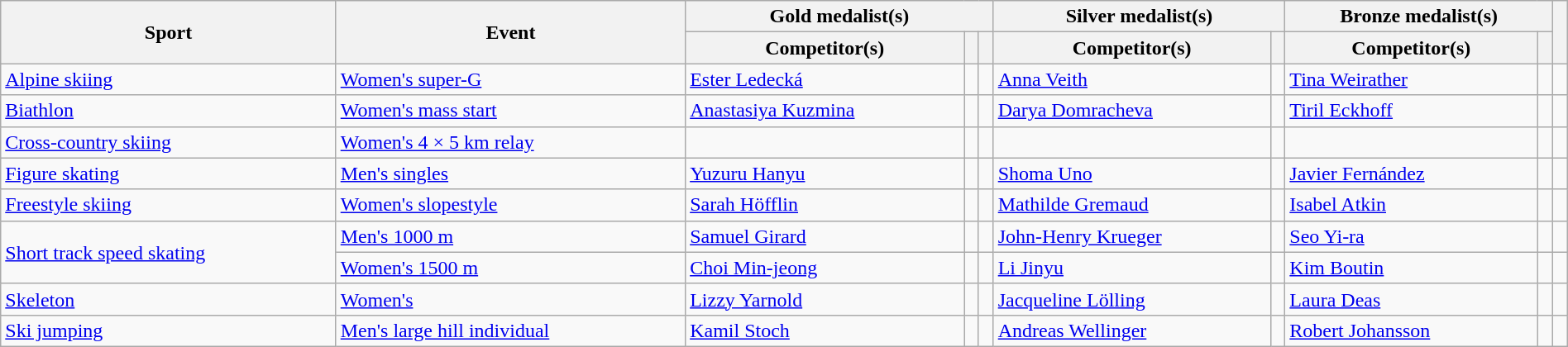<table class="wikitable" style="width:100%;">
<tr>
<th rowspan="2">Sport</th>
<th rowspan="2">Event</th>
<th colspan="3">Gold medalist(s)</th>
<th colspan="2">Silver medalist(s)</th>
<th colspan="2">Bronze medalist(s)</th>
<th rowspan="2"></th>
</tr>
<tr>
<th>Competitor(s)</th>
<th></th>
<th></th>
<th>Competitor(s)</th>
<th></th>
<th>Competitor(s)</th>
<th></th>
</tr>
<tr>
<td><a href='#'>Alpine skiing</a></td>
<td><a href='#'>Women's super-G</a></td>
<td><a href='#'>Ester Ledecká</a></td>
<td></td>
<td></td>
<td><a href='#'>Anna Veith</a></td>
<td></td>
<td><a href='#'>Tina Weirather</a></td>
<td></td>
<td></td>
</tr>
<tr>
<td><a href='#'>Biathlon</a></td>
<td><a href='#'>Women's mass start</a></td>
<td><a href='#'>Anastasiya Kuzmina</a></td>
<td></td>
<td></td>
<td><a href='#'>Darya Domracheva</a></td>
<td></td>
<td><a href='#'>Tiril Eckhoff</a></td>
<td></td>
<td></td>
</tr>
<tr>
<td><a href='#'>Cross-country skiing</a></td>
<td><a href='#'>Women's 4 × 5 km relay</a></td>
<td></td>
<td></td>
<td></td>
<td></td>
<td></td>
<td></td>
<td></td>
<td></td>
</tr>
<tr>
<td><a href='#'>Figure skating</a></td>
<td><a href='#'>Men's singles</a></td>
<td><a href='#'>Yuzuru Hanyu</a></td>
<td></td>
<td></td>
<td><a href='#'>Shoma Uno</a></td>
<td></td>
<td><a href='#'>Javier Fernández</a></td>
<td></td>
<td></td>
</tr>
<tr>
<td><a href='#'>Freestyle skiing</a></td>
<td><a href='#'>Women's slopestyle</a></td>
<td><a href='#'>Sarah Höfflin</a></td>
<td></td>
<td></td>
<td><a href='#'>Mathilde Gremaud</a></td>
<td></td>
<td><a href='#'>Isabel Atkin</a></td>
<td></td>
<td></td>
</tr>
<tr>
<td rowspan="2"><a href='#'>Short track speed skating</a></td>
<td><a href='#'>Men's 1000 m</a></td>
<td><a href='#'>Samuel Girard</a></td>
<td></td>
<td></td>
<td><a href='#'>John-Henry Krueger</a></td>
<td></td>
<td><a href='#'>Seo Yi-ra</a></td>
<td></td>
<td></td>
</tr>
<tr>
<td><a href='#'>Women's 1500 m</a></td>
<td><a href='#'>Choi Min-jeong</a></td>
<td></td>
<td></td>
<td><a href='#'>Li Jinyu</a></td>
<td></td>
<td><a href='#'>Kim Boutin</a></td>
<td></td>
<td></td>
</tr>
<tr>
<td><a href='#'>Skeleton</a></td>
<td><a href='#'>Women's</a></td>
<td><a href='#'>Lizzy Yarnold</a></td>
<td></td>
<td></td>
<td><a href='#'>Jacqueline Lölling</a></td>
<td></td>
<td><a href='#'>Laura Deas</a></td>
<td></td>
<td></td>
</tr>
<tr>
<td><a href='#'>Ski jumping</a></td>
<td><a href='#'>Men's large hill individual</a></td>
<td><a href='#'>Kamil Stoch</a></td>
<td></td>
<td></td>
<td><a href='#'>Andreas Wellinger</a></td>
<td></td>
<td><a href='#'>Robert Johansson</a></td>
<td></td>
<td></td>
</tr>
</table>
